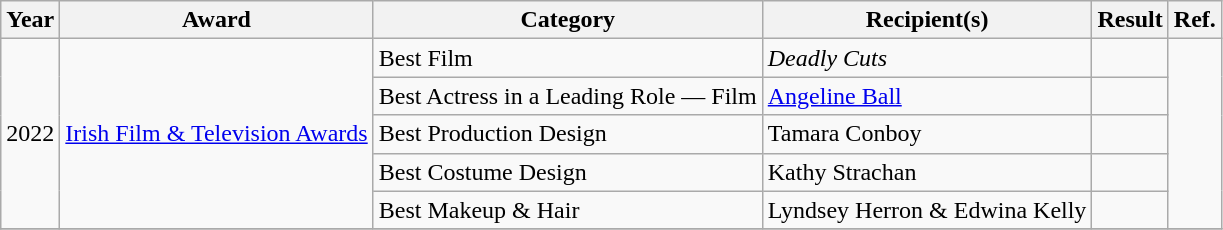<table class="wikitable">
<tr>
<th>Year</th>
<th>Award</th>
<th>Category</th>
<th>Recipient(s)</th>
<th>Result</th>
<th>Ref.</th>
</tr>
<tr>
<td rowspan="5">2022</td>
<td rowspan="5"><a href='#'>Irish Film & Television Awards</a></td>
<td>Best Film</td>
<td><em>Deadly Cuts</em></td>
<td></td>
<td rowspan="5"></td>
</tr>
<tr>
<td>Best Actress in a Leading Role — Film</td>
<td><a href='#'>Angeline Ball</a></td>
<td></td>
</tr>
<tr>
<td>Best Production Design</td>
<td>Tamara Conboy</td>
<td></td>
</tr>
<tr>
<td>Best Costume Design</td>
<td>Kathy Strachan</td>
<td></td>
</tr>
<tr>
<td>Best Makeup & Hair</td>
<td>Lyndsey Herron & Edwina Kelly</td>
<td></td>
</tr>
<tr>
</tr>
</table>
